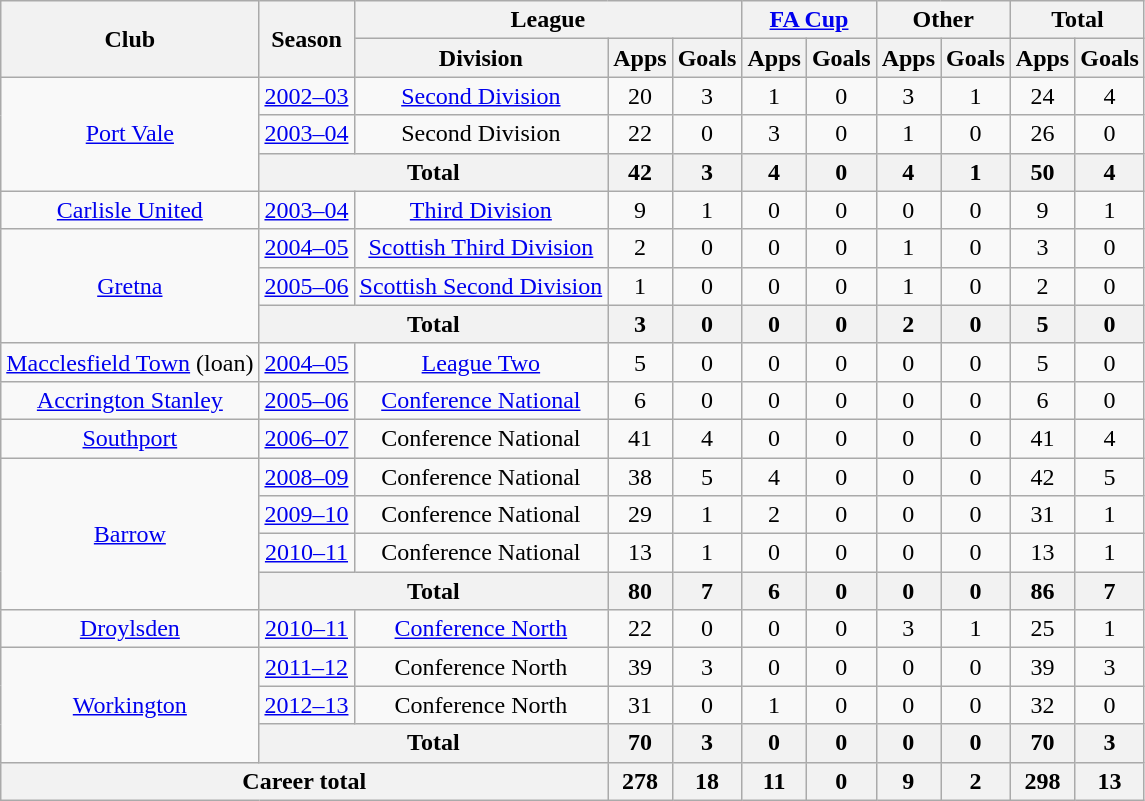<table class="wikitable" style="text-align:center">
<tr>
<th rowspan="2">Club</th>
<th rowspan="2">Season</th>
<th colspan="3">League</th>
<th colspan="2"><a href='#'>FA Cup</a></th>
<th colspan="2">Other</th>
<th colspan="2">Total</th>
</tr>
<tr>
<th>Division</th>
<th>Apps</th>
<th>Goals</th>
<th>Apps</th>
<th>Goals</th>
<th>Apps</th>
<th>Goals</th>
<th>Apps</th>
<th>Goals</th>
</tr>
<tr>
<td rowspan="3"><a href='#'>Port Vale</a></td>
<td><a href='#'>2002–03</a></td>
<td><a href='#'>Second Division</a></td>
<td>20</td>
<td>3</td>
<td>1</td>
<td>0</td>
<td>3</td>
<td>1</td>
<td>24</td>
<td>4</td>
</tr>
<tr>
<td><a href='#'>2003–04</a></td>
<td>Second Division</td>
<td>22</td>
<td>0</td>
<td>3</td>
<td>0</td>
<td>1</td>
<td>0</td>
<td>26</td>
<td>0</td>
</tr>
<tr>
<th colspan="2">Total</th>
<th>42</th>
<th>3</th>
<th>4</th>
<th>0</th>
<th>4</th>
<th>1</th>
<th>50</th>
<th>4</th>
</tr>
<tr>
<td><a href='#'>Carlisle United</a></td>
<td><a href='#'>2003–04</a></td>
<td><a href='#'>Third Division</a></td>
<td>9</td>
<td>1</td>
<td>0</td>
<td>0</td>
<td>0</td>
<td>0</td>
<td>9</td>
<td>1</td>
</tr>
<tr>
<td rowspan="3"><a href='#'>Gretna</a></td>
<td><a href='#'>2004–05</a></td>
<td><a href='#'>Scottish Third Division</a></td>
<td>2</td>
<td>0</td>
<td>0</td>
<td>0</td>
<td>1</td>
<td>0</td>
<td>3</td>
<td>0</td>
</tr>
<tr>
<td><a href='#'>2005–06</a></td>
<td><a href='#'>Scottish Second Division</a></td>
<td>1</td>
<td>0</td>
<td>0</td>
<td>0</td>
<td>1</td>
<td>0</td>
<td>2</td>
<td>0</td>
</tr>
<tr>
<th colspan="2">Total</th>
<th>3</th>
<th>0</th>
<th>0</th>
<th>0</th>
<th>2</th>
<th>0</th>
<th>5</th>
<th>0</th>
</tr>
<tr>
<td><a href='#'>Macclesfield Town</a> (loan)</td>
<td><a href='#'>2004–05</a></td>
<td><a href='#'>League Two</a></td>
<td>5</td>
<td>0</td>
<td>0</td>
<td>0</td>
<td>0</td>
<td>0</td>
<td>5</td>
<td>0</td>
</tr>
<tr>
<td><a href='#'>Accrington Stanley</a></td>
<td><a href='#'>2005–06</a></td>
<td><a href='#'>Conference National</a></td>
<td>6</td>
<td>0</td>
<td>0</td>
<td>0</td>
<td>0</td>
<td>0</td>
<td>6</td>
<td>0</td>
</tr>
<tr>
<td><a href='#'>Southport</a></td>
<td><a href='#'>2006–07</a></td>
<td>Conference National</td>
<td>41</td>
<td>4</td>
<td>0</td>
<td>0</td>
<td>0</td>
<td>0</td>
<td>41</td>
<td>4</td>
</tr>
<tr>
<td rowspan="4"><a href='#'>Barrow</a></td>
<td><a href='#'>2008–09</a></td>
<td>Conference National</td>
<td>38</td>
<td>5</td>
<td>4</td>
<td>0</td>
<td>0</td>
<td>0</td>
<td>42</td>
<td>5</td>
</tr>
<tr>
<td><a href='#'>2009–10</a></td>
<td>Conference National</td>
<td>29</td>
<td>1</td>
<td>2</td>
<td>0</td>
<td>0</td>
<td>0</td>
<td>31</td>
<td>1</td>
</tr>
<tr>
<td><a href='#'>2010–11</a></td>
<td>Conference National</td>
<td>13</td>
<td>1</td>
<td>0</td>
<td>0</td>
<td>0</td>
<td>0</td>
<td>13</td>
<td>1</td>
</tr>
<tr>
<th colspan="2">Total</th>
<th>80</th>
<th>7</th>
<th>6</th>
<th>0</th>
<th>0</th>
<th>0</th>
<th>86</th>
<th>7</th>
</tr>
<tr>
<td><a href='#'>Droylsden</a></td>
<td><a href='#'>2010–11</a></td>
<td><a href='#'>Conference North</a></td>
<td>22</td>
<td>0</td>
<td>0</td>
<td>0</td>
<td>3</td>
<td>1</td>
<td>25</td>
<td>1</td>
</tr>
<tr>
<td rowspan="3"><a href='#'>Workington</a></td>
<td><a href='#'>2011–12</a></td>
<td>Conference North</td>
<td>39</td>
<td>3</td>
<td>0</td>
<td>0</td>
<td>0</td>
<td>0</td>
<td>39</td>
<td>3</td>
</tr>
<tr>
<td><a href='#'>2012–13</a></td>
<td>Conference North</td>
<td>31</td>
<td>0</td>
<td>1</td>
<td>0</td>
<td>0</td>
<td>0</td>
<td>32</td>
<td>0</td>
</tr>
<tr>
<th colspan="2">Total</th>
<th>70</th>
<th>3</th>
<th>0</th>
<th>0</th>
<th>0</th>
<th>0</th>
<th>70</th>
<th>3</th>
</tr>
<tr>
<th colspan="3">Career total</th>
<th>278</th>
<th>18</th>
<th>11</th>
<th>0</th>
<th>9</th>
<th>2</th>
<th>298</th>
<th>13</th>
</tr>
</table>
